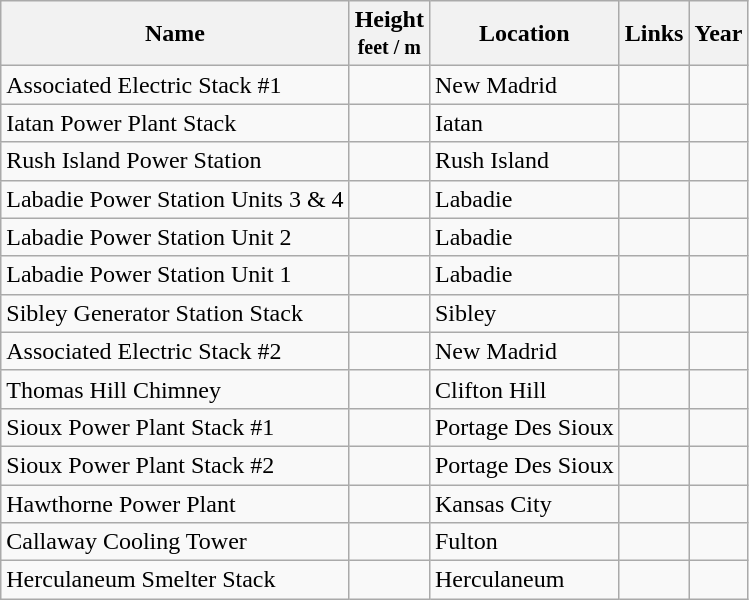<table class="wikitable sortable">
<tr>
<th>Name</th>
<th>Height<br><small>feet / m</small></th>
<th>Location</th>
<th>Links</th>
<th>Year</th>
</tr>
<tr>
<td>Associated Electric Stack #1</td>
<td></td>
<td>New Madrid</td>
<td></td>
<td></td>
</tr>
<tr>
<td>Iatan Power Plant Stack</td>
<td></td>
<td>Iatan</td>
<td></td>
<td></td>
</tr>
<tr>
<td>Rush Island Power Station</td>
<td></td>
<td>Rush Island</td>
<td></td>
<td></td>
</tr>
<tr>
<td>Labadie Power Station Units 3 & 4</td>
<td></td>
<td>Labadie</td>
<td></td>
<td></td>
</tr>
<tr>
<td>Labadie Power Station Unit 2</td>
<td></td>
<td>Labadie</td>
<td></td>
<td></td>
</tr>
<tr>
<td>Labadie Power Station Unit 1</td>
<td></td>
<td>Labadie</td>
<td></td>
<td></td>
</tr>
<tr>
<td>Sibley Generator Station Stack</td>
<td></td>
<td>Sibley</td>
<td></td>
<td></td>
</tr>
<tr>
<td>Associated Electric Stack #2</td>
<td></td>
<td>New Madrid</td>
<td></td>
<td></td>
</tr>
<tr>
<td>Thomas Hill Chimney</td>
<td></td>
<td>Clifton Hill</td>
<td></td>
<td></td>
</tr>
<tr>
<td>Sioux Power Plant Stack #1</td>
<td></td>
<td>Portage Des Sioux</td>
<td></td>
<td></td>
</tr>
<tr>
<td>Sioux Power Plant Stack #2</td>
<td></td>
<td>Portage Des Sioux</td>
<td></td>
<td></td>
</tr>
<tr>
<td>Hawthorne Power Plant</td>
<td></td>
<td>Kansas City</td>
<td></td>
<td></td>
</tr>
<tr>
<td>Callaway Cooling Tower</td>
<td></td>
<td>Fulton</td>
<td></td>
<td></td>
</tr>
<tr>
<td>Herculaneum Smelter Stack</td>
<td></td>
<td>Herculaneum</td>
<td></td>
<td></td>
</tr>
</table>
